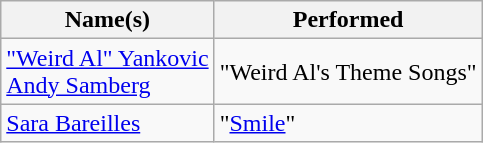<table class="wikitable sortable">
<tr>
<th>Name(s)</th>
<th>Performed</th>
</tr>
<tr>
<td><a href='#'>"Weird Al" Yankovic</a><br><a href='#'>Andy Samberg</a></td>
<td>"Weird Al's Theme Songs"</td>
</tr>
<tr>
<td><a href='#'>Sara Bareilles</a></td>
<td>"<a href='#'>Smile</a>"</td>
</tr>
</table>
